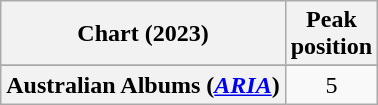<table class="wikitable plainrowheaders sortable">
<tr>
<th scope="col">Chart (2023)</th>
<th scope="col">Peak<br>position</th>
</tr>
<tr>
</tr>
<tr>
<th scope="row">Australian Albums (<em><a href='#'>ARIA</a></em>)</th>
<td align="center">5</td>
</tr>
</table>
